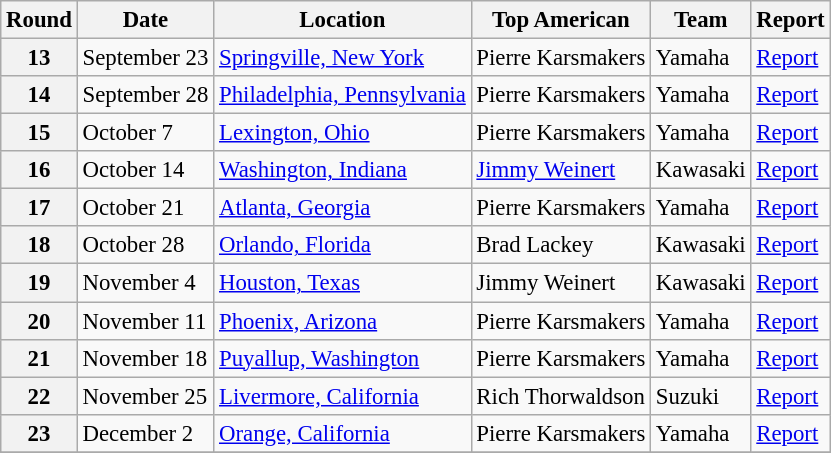<table class="wikitable" style="font-size: 95%;">
<tr>
<th align=center>Round</th>
<th align=center>Date</th>
<th align=center>Location</th>
<th align=center>Top American</th>
<th align=center>Team</th>
<th align=center>Report</th>
</tr>
<tr>
<th>13</th>
<td>September 23</td>
<td><a href='#'>Springville, New York</a></td>
<td> Pierre Karsmakers</td>
<td>Yamaha</td>
<td><a href='#'>Report</a></td>
</tr>
<tr>
<th>14</th>
<td>September 28</td>
<td><a href='#'>Philadelphia, Pennsylvania</a></td>
<td> Pierre Karsmakers</td>
<td>Yamaha</td>
<td><a href='#'>Report</a></td>
</tr>
<tr>
<th>15</th>
<td>October 7</td>
<td><a href='#'>Lexington, Ohio</a></td>
<td> Pierre Karsmakers</td>
<td>Yamaha</td>
<td><a href='#'>Report</a></td>
</tr>
<tr>
<th>16</th>
<td>October 14</td>
<td><a href='#'>Washington, Indiana</a></td>
<td> <a href='#'>Jimmy Weinert</a></td>
<td>Kawasaki</td>
<td><a href='#'>Report</a></td>
</tr>
<tr>
<th>17</th>
<td>October 21</td>
<td><a href='#'>Atlanta, Georgia</a></td>
<td> Pierre Karsmakers</td>
<td>Yamaha</td>
<td><a href='#'>Report</a></td>
</tr>
<tr>
<th>18</th>
<td>October 28</td>
<td><a href='#'>Orlando, Florida</a></td>
<td> Brad Lackey</td>
<td>Kawasaki</td>
<td><a href='#'>Report</a></td>
</tr>
<tr>
<th>19</th>
<td>November 4</td>
<td><a href='#'>Houston, Texas</a></td>
<td> Jimmy Weinert</td>
<td>Kawasaki</td>
<td><a href='#'>Report</a></td>
</tr>
<tr>
<th>20</th>
<td>November 11</td>
<td><a href='#'>Phoenix, Arizona</a></td>
<td> Pierre Karsmakers</td>
<td>Yamaha</td>
<td><a href='#'>Report</a></td>
</tr>
<tr>
<th>21</th>
<td>November 18</td>
<td><a href='#'>Puyallup, Washington</a></td>
<td> Pierre Karsmakers</td>
<td>Yamaha</td>
<td><a href='#'>Report</a></td>
</tr>
<tr>
<th>22</th>
<td>November 25</td>
<td><a href='#'>Livermore, California</a></td>
<td> Rich Thorwaldson</td>
<td>Suzuki</td>
<td><a href='#'>Report</a></td>
</tr>
<tr>
<th>23</th>
<td>December 2</td>
<td><a href='#'>Orange, California</a></td>
<td> Pierre Karsmakers</td>
<td>Yamaha</td>
<td><a href='#'>Report</a></td>
</tr>
<tr>
</tr>
</table>
